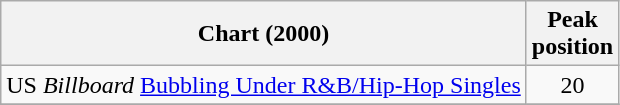<table class="wikitable">
<tr>
<th>Chart (2000)</th>
<th>Peak<br>position</th>
</tr>
<tr>
<td>US <em>Billboard</em> <a href='#'>Bubbling Under R&B/Hip-Hop Singles</a></td>
<td align="center">20</td>
</tr>
<tr>
</tr>
</table>
